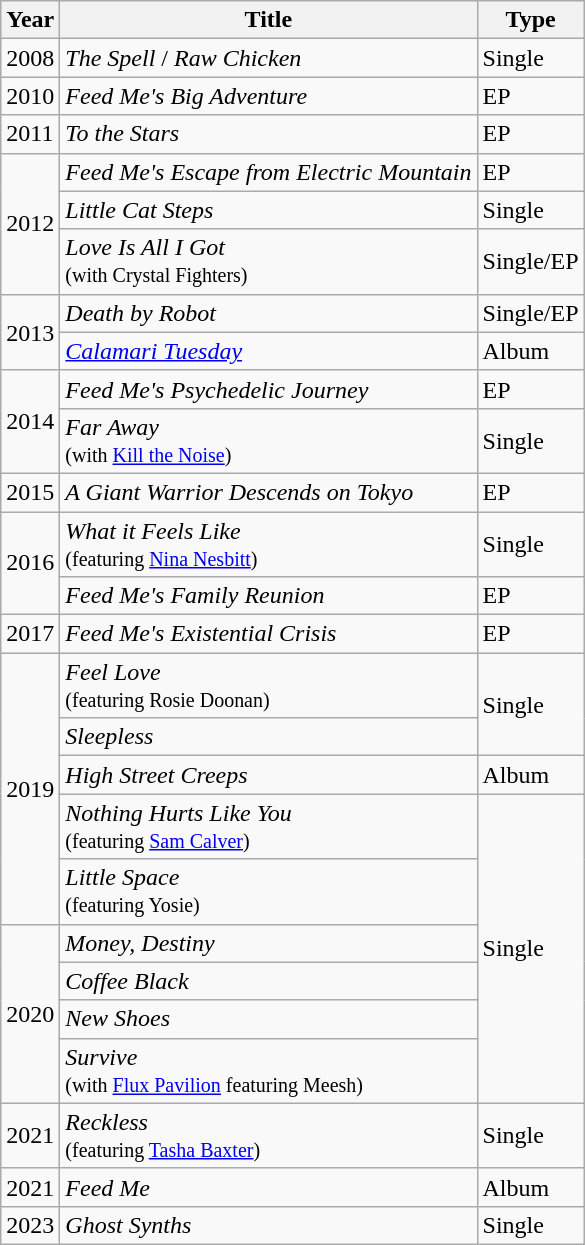<table class="wikitable">
<tr>
<th>Year</th>
<th>Title</th>
<th>Type</th>
</tr>
<tr>
<td>2008</td>
<td><em>The Spell</em> / <em>Raw Chicken</em></td>
<td>Single</td>
</tr>
<tr>
<td>2010</td>
<td><em>Feed Me's Big Adventure</em></td>
<td>EP</td>
</tr>
<tr>
<td>2011</td>
<td><em>To the Stars</em></td>
<td>EP</td>
</tr>
<tr>
<td rowspan="3">2012</td>
<td><em>Feed Me's Escape from Electric Mountain</em></td>
<td>EP</td>
</tr>
<tr>
<td><em>Little Cat Steps</em></td>
<td>Single</td>
</tr>
<tr>
<td><em>Love Is All I Got</em> <br><small>(with Crystal Fighters)</small></td>
<td>Single/EP</td>
</tr>
<tr>
<td rowspan="2">2013</td>
<td><em>Death by Robot</em></td>
<td>Single/EP</td>
</tr>
<tr>
<td><em><a href='#'>Calamari Tuesday</a></em></td>
<td>Album</td>
</tr>
<tr>
<td rowspan="2">2014</td>
<td><em>Feed Me's Psychedelic Journey</em></td>
<td>EP</td>
</tr>
<tr>
<td><em>Far Away</em> <br><small>(with <a href='#'>Kill the Noise</a>)</small></td>
<td>Single</td>
</tr>
<tr>
<td>2015</td>
<td><em>A Giant Warrior Descends on Tokyo</em></td>
<td>EP</td>
</tr>
<tr>
<td rowspan="2">2016</td>
<td><em>What it Feels Like</em> <br><small>(featuring <a href='#'>Nina Nesbitt</a>)</small></td>
<td>Single</td>
</tr>
<tr>
<td><em>Feed Me's Family Reunion</em></td>
<td>EP</td>
</tr>
<tr>
<td>2017</td>
<td><em>Feed Me's Existential Crisis</em></td>
<td>EP</td>
</tr>
<tr>
<td rowspan="5">2019</td>
<td><em>Feel Love</em> <br><small>(featuring Rosie Doonan)</small></td>
<td rowspan="2">Single</td>
</tr>
<tr>
<td><em>Sleepless</em></td>
</tr>
<tr>
<td><em>High Street Creeps</em></td>
<td>Album</td>
</tr>
<tr>
<td><em>Nothing Hurts Like You</em> <br><small>(featuring <a href='#'>Sam Calver</a>)</small></td>
<td rowspan="6">Single</td>
</tr>
<tr>
<td><em>Little Space</em> <br><small>(featuring Yosie)</small></td>
</tr>
<tr>
<td rowspan="4">2020</td>
<td><em>Money, Destiny</em></td>
</tr>
<tr>
<td><em>Coffee Black</em></td>
</tr>
<tr>
<td><em>New Shoes</em></td>
</tr>
<tr>
<td><em>Survive</em> <br><small>(with <a href='#'>Flux Pavilion</a> featuring Meesh)</small></td>
</tr>
<tr>
<td>2021</td>
<td><em>Reckless</em> <br><small>(featuring <a href='#'>Tasha Baxter</a>)</small></td>
<td>Single</td>
</tr>
<tr>
<td>2021</td>
<td><em>Feed Me</em></td>
<td>Album</td>
</tr>
<tr>
<td>2023</td>
<td><em>Ghost Synths</em></td>
<td>Single</td>
</tr>
</table>
